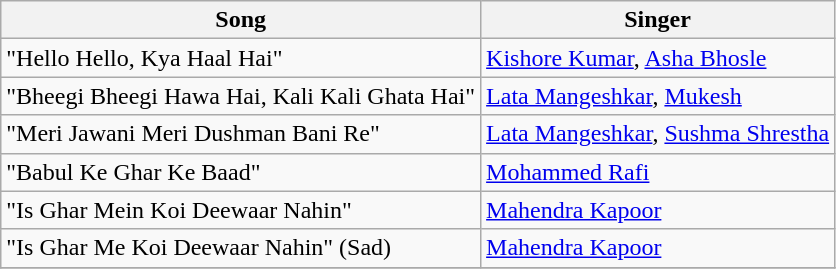<table class="wikitable">
<tr>
<th>Song</th>
<th>Singer</th>
</tr>
<tr>
<td>"Hello Hello, Kya Haal Hai"</td>
<td><a href='#'>Kishore Kumar</a>, <a href='#'>Asha Bhosle</a></td>
</tr>
<tr>
<td>"Bheegi Bheegi Hawa Hai, Kali Kali Ghata Hai"</td>
<td><a href='#'>Lata Mangeshkar</a>, <a href='#'>Mukesh</a></td>
</tr>
<tr>
<td>"Meri Jawani Meri Dushman Bani Re"</td>
<td><a href='#'>Lata Mangeshkar</a>, <a href='#'>Sushma Shrestha</a></td>
</tr>
<tr>
<td>"Babul Ke Ghar Ke Baad"</td>
<td><a href='#'>Mohammed Rafi</a></td>
</tr>
<tr>
<td>"Is Ghar Mein Koi Deewaar Nahin"</td>
<td><a href='#'>Mahendra Kapoor</a></td>
</tr>
<tr>
<td>"Is Ghar Me Koi Deewaar Nahin" (Sad)</td>
<td><a href='#'>Mahendra Kapoor</a></td>
</tr>
<tr>
</tr>
</table>
